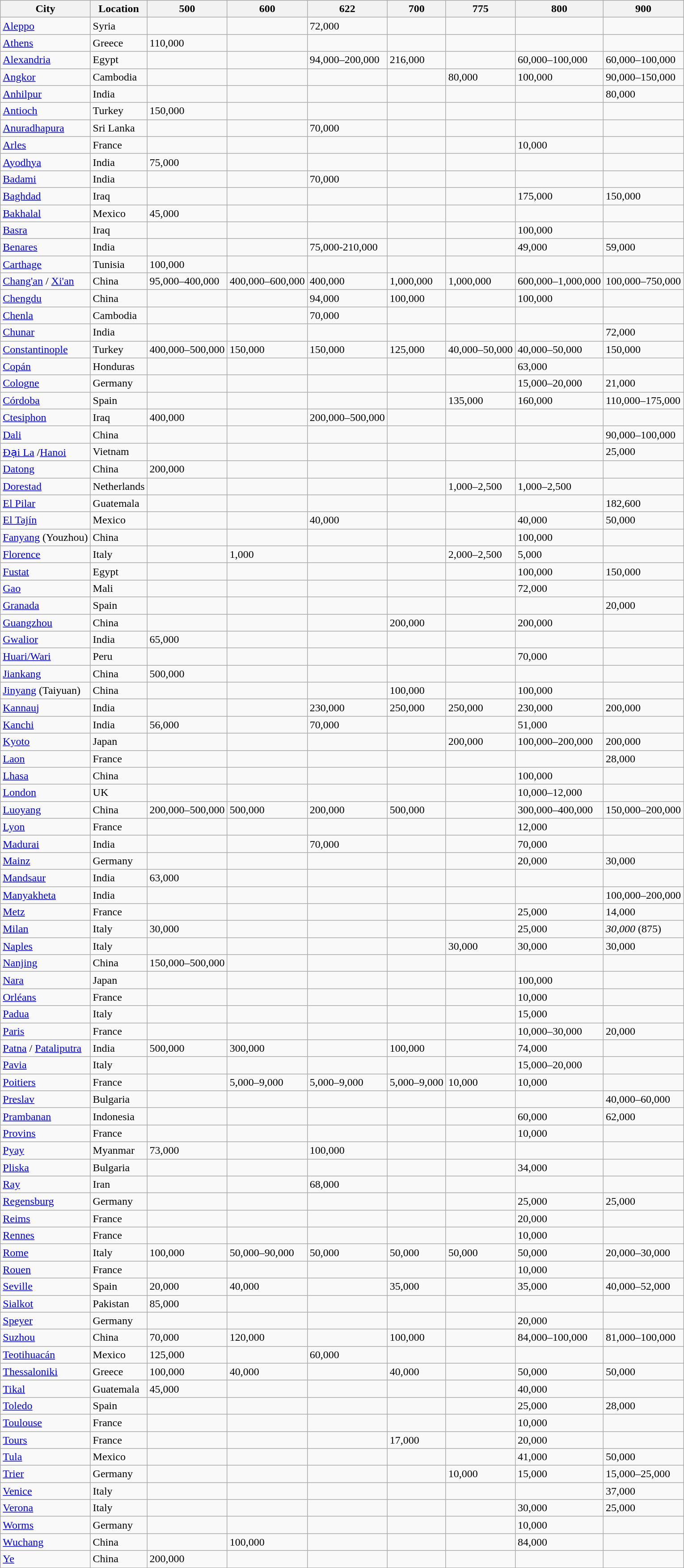<table class="wikitable sortable">
<tr>
<th>City</th>
<th>Location</th>
<th data-sort-type="number">500</th>
<th data-sort-type="number">600</th>
<th data-sort-type="number">622</th>
<th data-sort-type="number">700</th>
<th data-sort-type="number">775</th>
<th data-sort-type="number">800</th>
<th data-sort-type="number">900</th>
</tr>
<tr>
<td><a href='#'>Aleppo</a></td>
<td>Syria</td>
<td></td>
<td></td>
<td>72,000</td>
<td></td>
<td></td>
<td></td>
<td></td>
</tr>
<tr>
<td><a href='#'>Athens</a></td>
<td>Greece</td>
<td>110,000</td>
<td></td>
<td></td>
<td></td>
<td></td>
<td></td>
<td></td>
</tr>
<tr>
<td><a href='#'>Alexandria</a></td>
<td>Egypt</td>
<td></td>
<td></td>
<td>94,000–200,000</td>
<td>216,000</td>
<td></td>
<td>60,000–100,000</td>
<td>60,000–100,000</td>
</tr>
<tr>
<td><a href='#'>Angkor</a></td>
<td>Cambodia</td>
<td></td>
<td></td>
<td></td>
<td></td>
<td>80,000</td>
<td>100,000</td>
<td>90,000–150,000</td>
</tr>
<tr>
<td><a href='#'>Anhilpur</a></td>
<td>India</td>
<td></td>
<td></td>
<td></td>
<td></td>
<td></td>
<td></td>
<td>80,000</td>
</tr>
<tr>
<td><a href='#'>Antioch</a></td>
<td>Turkey</td>
<td>150,000</td>
<td></td>
<td></td>
<td></td>
<td></td>
<td></td>
<td></td>
</tr>
<tr>
<td><a href='#'>Anuradhapura</a></td>
<td>Sri Lanka</td>
<td></td>
<td></td>
<td>70,000</td>
<td></td>
<td></td>
<td></td>
<td></td>
</tr>
<tr>
<td><a href='#'>Arles</a></td>
<td>France</td>
<td></td>
<td></td>
<td></td>
<td></td>
<td></td>
<td>10,000</td>
<td></td>
</tr>
<tr>
<td><a href='#'>Ayodhya</a></td>
<td>India</td>
<td>75,000</td>
<td></td>
<td></td>
<td></td>
<td></td>
<td></td>
<td></td>
</tr>
<tr>
<td><a href='#'>Badami</a></td>
<td>India</td>
<td></td>
<td></td>
<td>70,000</td>
<td></td>
<td></td>
<td></td>
<td></td>
</tr>
<tr>
<td><a href='#'>Baghdad</a></td>
<td>Iraq</td>
<td></td>
<td></td>
<td></td>
<td></td>
<td></td>
<td>175,000</td>
<td>150,000</td>
</tr>
<tr>
<td><a href='#'>Bakhalal</a></td>
<td>Mexico</td>
<td>45,000</td>
<td></td>
<td></td>
<td></td>
<td></td>
<td></td>
<td></td>
</tr>
<tr>
<td><a href='#'>Basra</a></td>
<td>Iraq</td>
<td></td>
<td></td>
<td></td>
<td></td>
<td></td>
<td>100,000</td>
<td></td>
</tr>
<tr>
<td><a href='#'>Benares</a></td>
<td>India</td>
<td></td>
<td></td>
<td>75,000-210,000</td>
<td></td>
<td></td>
<td>49,000</td>
<td>59,000</td>
</tr>
<tr>
<td><a href='#'>Carthage</a></td>
<td>Tunisia</td>
<td>100,000</td>
<td></td>
<td></td>
<td></td>
<td></td>
<td></td>
<td></td>
</tr>
<tr>
<td><a href='#'>Chang'an</a> / <a href='#'>Xi'an</a></td>
<td>China</td>
<td>95,000–400,000</td>
<td>400,000–600,000</td>
<td>400,000</td>
<td>1,000,000</td>
<td>1,000,000</td>
<td>600,000–1,000,000</td>
<td>100,000–750,000</td>
</tr>
<tr>
<td><a href='#'>Chengdu</a></td>
<td>China</td>
<td></td>
<td></td>
<td>94,000</td>
<td>100,000</td>
<td></td>
<td>100,000</td>
<td></td>
</tr>
<tr>
<td><a href='#'>Chenla</a></td>
<td>Cambodia</td>
<td></td>
<td></td>
<td>70,000</td>
<td></td>
<td></td>
<td></td>
<td></td>
</tr>
<tr>
<td><a href='#'>Chunar</a></td>
<td>India</td>
<td></td>
<td></td>
<td></td>
<td></td>
<td></td>
<td></td>
<td>72,000</td>
</tr>
<tr>
<td><a href='#'>Constantinople</a></td>
<td>Turkey</td>
<td>400,000–500,000</td>
<td>150,000</td>
<td>150,000</td>
<td>125,000</td>
<td>40,000–50,000</td>
<td>40,000–50,000</td>
<td>150,000</td>
</tr>
<tr>
<td><a href='#'>Copán</a></td>
<td>Honduras</td>
<td></td>
<td></td>
<td></td>
<td></td>
<td></td>
<td>63,000</td>
<td></td>
</tr>
<tr>
<td><a href='#'>Cologne</a></td>
<td>Germany</td>
<td></td>
<td></td>
<td></td>
<td></td>
<td></td>
<td>15,000–20,000</td>
<td>21,000</td>
</tr>
<tr>
<td><a href='#'>Córdoba</a></td>
<td>Spain</td>
<td></td>
<td></td>
<td></td>
<td></td>
<td>135,000</td>
<td>160,000</td>
<td>110,000–175,000</td>
</tr>
<tr>
<td><a href='#'>Ctesiphon</a></td>
<td>Iraq</td>
<td>400,000</td>
<td></td>
<td>200,000–500,000</td>
<td></td>
<td></td>
<td></td>
<td></td>
</tr>
<tr>
<td><a href='#'>Dali</a></td>
<td>China</td>
<td></td>
<td></td>
<td></td>
<td></td>
<td></td>
<td></td>
<td>90,000–100,000</td>
</tr>
<tr>
<td><a href='#'>Đại La</a> /<a href='#'>Hanoi</a></td>
<td>Vietnam</td>
<td></td>
<td></td>
<td></td>
<td></td>
<td></td>
<td></td>
<td>25,000</td>
</tr>
<tr>
<td><a href='#'>Datong</a></td>
<td>China</td>
<td>200,000</td>
<td></td>
<td></td>
<td></td>
<td></td>
<td></td>
<td></td>
</tr>
<tr>
<td><a href='#'>Dorestad</a></td>
<td>Netherlands</td>
<td></td>
<td></td>
<td></td>
<td></td>
<td>1,000–2,500</td>
<td>1,000–2,500</td>
<td></td>
</tr>
<tr>
<td><a href='#'>El Pilar</a></td>
<td>Guatemala</td>
<td></td>
<td></td>
<td></td>
<td></td>
<td></td>
<td></td>
<td>182,600</td>
</tr>
<tr>
<td><a href='#'>El Tajín</a></td>
<td>Mexico</td>
<td></td>
<td></td>
<td>40,000</td>
<td></td>
<td></td>
<td>40,000</td>
<td>50,000</td>
</tr>
<tr>
<td><a href='#'>Fanyang</a> (Youzhou)</td>
<td>China</td>
<td></td>
<td></td>
<td></td>
<td></td>
<td></td>
<td>100,000</td>
<td></td>
</tr>
<tr>
<td><a href='#'>Florence</a></td>
<td>Italy</td>
<td></td>
<td>1,000</td>
<td></td>
<td></td>
<td>2,000–2,500</td>
<td>5,000</td>
<td></td>
</tr>
<tr>
<td><a href='#'>Fustat</a></td>
<td>Egypt</td>
<td></td>
<td></td>
<td></td>
<td></td>
<td></td>
<td>100,000</td>
<td>150,000</td>
</tr>
<tr>
<td><a href='#'>Gao</a></td>
<td>Mali</td>
<td></td>
<td></td>
<td></td>
<td></td>
<td></td>
<td>72,000</td>
<td></td>
</tr>
<tr>
<td><a href='#'>Granada</a></td>
<td>Spain</td>
<td></td>
<td></td>
<td></td>
<td></td>
<td></td>
<td></td>
<td>20,000</td>
</tr>
<tr>
<td><a href='#'>Guangzhou</a></td>
<td>China</td>
<td></td>
<td></td>
<td></td>
<td>200,000</td>
<td></td>
<td>200,000</td>
<td></td>
</tr>
<tr>
<td><a href='#'>Gwalior</a></td>
<td>India</td>
<td>65,000</td>
<td></td>
<td></td>
<td></td>
<td></td>
<td></td>
<td></td>
</tr>
<tr>
<td><a href='#'>Huari/Wari</a></td>
<td>Peru</td>
<td></td>
<td></td>
<td></td>
<td></td>
<td></td>
<td>70,000</td>
<td></td>
</tr>
<tr>
<td><a href='#'>Jiankang</a></td>
<td>China</td>
<td>500,000</td>
<td></td>
<td></td>
<td></td>
<td></td>
<td></td>
<td></td>
</tr>
<tr>
<td><a href='#'>Jinyang</a> (Taiyuan)</td>
<td>China</td>
<td></td>
<td></td>
<td></td>
<td>100,000</td>
<td></td>
<td>100,000</td>
<td></td>
</tr>
<tr>
<td><a href='#'>Kannauj</a></td>
<td>India</td>
<td></td>
<td></td>
<td>230,000</td>
<td>250,000</td>
<td>250,000</td>
<td>230,000</td>
<td>200,000</td>
</tr>
<tr>
<td><a href='#'>Kanchi</a></td>
<td>India</td>
<td>56,000</td>
<td></td>
<td>70,000</td>
<td></td>
<td></td>
<td>51,000</td>
<td></td>
</tr>
<tr>
<td><a href='#'>Kyoto</a></td>
<td>Japan</td>
<td></td>
<td></td>
<td></td>
<td></td>
<td>200,000</td>
<td>100,000–200,000</td>
<td>200,000</td>
</tr>
<tr>
<td><a href='#'>Laon</a></td>
<td>France</td>
<td></td>
<td></td>
<td></td>
<td></td>
<td></td>
<td></td>
<td>28,000</td>
</tr>
<tr>
<td><a href='#'>Lhasa</a></td>
<td>China</td>
<td></td>
<td></td>
<td></td>
<td></td>
<td></td>
<td>100,000</td>
<td></td>
</tr>
<tr>
<td><a href='#'>London</a></td>
<td>UK</td>
<td></td>
<td></td>
<td></td>
<td></td>
<td></td>
<td>10,000–12,000</td>
<td></td>
</tr>
<tr>
<td><a href='#'>Luoyang</a></td>
<td>China</td>
<td>200,000–500,000</td>
<td>500,000</td>
<td>200,000</td>
<td>500,000</td>
<td></td>
<td>300,000–400,000</td>
<td>150,000–200,000</td>
</tr>
<tr>
<td><a href='#'>Lyon</a></td>
<td>France</td>
<td></td>
<td></td>
<td></td>
<td></td>
<td></td>
<td>12,000</td>
<td></td>
</tr>
<tr>
<td><a href='#'>Madurai</a></td>
<td>India</td>
<td></td>
<td></td>
<td>70,000</td>
<td></td>
<td></td>
<td>70,000</td>
<td></td>
</tr>
<tr>
<td><a href='#'>Mainz</a></td>
<td>Germany</td>
<td></td>
<td></td>
<td></td>
<td></td>
<td></td>
<td>20,000</td>
<td>30,000</td>
</tr>
<tr>
<td><a href='#'>Mandsaur</a></td>
<td>India</td>
<td>63,000</td>
<td></td>
<td></td>
<td></td>
<td></td>
<td></td>
<td></td>
</tr>
<tr>
<td><a href='#'>Manyakheta</a></td>
<td>India</td>
<td></td>
<td></td>
<td></td>
<td></td>
<td></td>
<td></td>
<td>100,000–200,000</td>
</tr>
<tr>
<td><a href='#'>Metz</a></td>
<td>France</td>
<td></td>
<td></td>
<td></td>
<td></td>
<td></td>
<td>25,000</td>
<td>14,000</td>
</tr>
<tr>
<td><a href='#'>Milan</a></td>
<td>Italy</td>
<td>30,000</td>
<td></td>
<td></td>
<td></td>
<td></td>
<td>25,000</td>
<td><em>30,000</em> (875)</td>
</tr>
<tr>
<td><a href='#'>Naples</a></td>
<td>Italy</td>
<td></td>
<td></td>
<td></td>
<td></td>
<td>30,000</td>
<td>30,000</td>
<td>30,000</td>
</tr>
<tr>
<td><a href='#'>Nanjing</a></td>
<td>China</td>
<td>150,000–500,000</td>
<td></td>
<td></td>
<td></td>
<td></td>
<td></td>
<td></td>
</tr>
<tr>
<td><a href='#'>Nara</a></td>
<td>Japan</td>
<td></td>
<td></td>
<td></td>
<td></td>
<td></td>
<td>100,000</td>
<td></td>
</tr>
<tr>
<td><a href='#'>Orléans</a></td>
<td>France</td>
<td></td>
<td></td>
<td></td>
<td></td>
<td></td>
<td>10,000</td>
<td></td>
</tr>
<tr>
<td><a href='#'>Padua</a></td>
<td>Italy</td>
<td></td>
<td></td>
<td></td>
<td></td>
<td></td>
<td>15,000</td>
<td></td>
</tr>
<tr>
<td><a href='#'>Paris</a></td>
<td>France</td>
<td></td>
<td></td>
<td></td>
<td></td>
<td></td>
<td>10,000–30,000</td>
<td>20,000</td>
</tr>
<tr>
<td><a href='#'>Patna</a> / <a href='#'>Pataliputra</a></td>
<td>India</td>
<td>500,000</td>
<td>300,000</td>
<td></td>
<td>100,000</td>
<td></td>
<td>74,000</td>
<td></td>
</tr>
<tr>
<td><a href='#'>Pavia</a></td>
<td>Italy</td>
<td></td>
<td></td>
<td></td>
<td></td>
<td></td>
<td>15,000–20,000</td>
<td></td>
</tr>
<tr>
<td><a href='#'>Poitiers</a></td>
<td>France</td>
<td></td>
<td>5,000–9,000</td>
<td>5,000–9,000</td>
<td>5,000–9,000</td>
<td>10,000</td>
<td>10,000</td>
<td></td>
</tr>
<tr>
<td><a href='#'>Preslav</a></td>
<td>Bulgaria</td>
<td></td>
<td></td>
<td></td>
<td></td>
<td></td>
<td></td>
<td>40,000–60,000</td>
</tr>
<tr>
<td><a href='#'>Prambanan</a></td>
<td>Indonesia</td>
<td></td>
<td></td>
<td></td>
<td></td>
<td></td>
<td>60,000</td>
<td>62,000</td>
</tr>
<tr>
<td><a href='#'>Provins</a></td>
<td>France</td>
<td></td>
<td></td>
<td></td>
<td></td>
<td></td>
<td>10,000</td>
<td></td>
</tr>
<tr>
<td><a href='#'>Pyay</a></td>
<td>Myanmar</td>
<td>73,000</td>
<td></td>
<td>100,000</td>
<td></td>
<td></td>
<td></td>
<td></td>
</tr>
<tr>
<td><a href='#'>Pliska</a></td>
<td>Bulgaria</td>
<td></td>
<td></td>
<td></td>
<td></td>
<td></td>
<td>34,000</td>
<td></td>
</tr>
<tr>
<td><a href='#'>Ray</a></td>
<td>Iran</td>
<td></td>
<td></td>
<td>68,000</td>
<td></td>
<td></td>
<td></td>
<td></td>
</tr>
<tr>
<td><a href='#'>Regensburg</a></td>
<td>Germany</td>
<td></td>
<td></td>
<td></td>
<td></td>
<td></td>
<td>25,000</td>
<td>25,000</td>
</tr>
<tr>
<td><a href='#'>Reims</a></td>
<td>France</td>
<td></td>
<td></td>
<td></td>
<td></td>
<td></td>
<td>20,000</td>
<td></td>
</tr>
<tr>
<td><a href='#'>Rennes</a></td>
<td>France</td>
<td></td>
<td></td>
<td></td>
<td></td>
<td></td>
<td>10,000</td>
<td></td>
</tr>
<tr>
<td><a href='#'>Rome</a></td>
<td>Italy</td>
<td>100,000</td>
<td>50,000–90,000</td>
<td>50,000</td>
<td>50,000</td>
<td>50,000</td>
<td>50,000</td>
<td>20,000–30,000</td>
</tr>
<tr>
<td><a href='#'>Rouen</a></td>
<td>France</td>
<td></td>
<td></td>
<td></td>
<td></td>
<td></td>
<td>10,000</td>
<td></td>
</tr>
<tr>
<td><a href='#'>Seville</a></td>
<td>Spain</td>
<td>20,000</td>
<td>40,000</td>
<td></td>
<td>35,000</td>
<td></td>
<td>35,000</td>
<td>40,000–52,000</td>
</tr>
<tr>
<td><a href='#'>Sialkot</a></td>
<td>Pakistan</td>
<td>85,000</td>
<td></td>
<td></td>
<td></td>
<td></td>
<td></td>
<td></td>
</tr>
<tr>
<td><a href='#'>Speyer</a></td>
<td>Germany</td>
<td></td>
<td></td>
<td></td>
<td></td>
<td></td>
<td>20,000</td>
<td></td>
</tr>
<tr>
<td><a href='#'>Suzhou</a></td>
<td>China</td>
<td>70,000</td>
<td>120,000</td>
<td></td>
<td>100,000</td>
<td></td>
<td>84,000–100,000</td>
<td>81,000–100,000</td>
</tr>
<tr>
<td><a href='#'>Teotihuacán</a></td>
<td>Mexico</td>
<td>125,000</td>
<td></td>
<td>60,000</td>
<td></td>
<td></td>
<td></td>
<td></td>
</tr>
<tr>
<td><a href='#'>Thessaloniki</a></td>
<td>Greece</td>
<td>100,000</td>
<td>40,000</td>
<td></td>
<td>40,000</td>
<td></td>
<td>50,000</td>
<td>50,000</td>
</tr>
<tr>
<td><a href='#'>Tikal</a></td>
<td>Guatemala</td>
<td>45,000</td>
<td></td>
<td></td>
<td></td>
<td></td>
<td>40,000</td>
<td></td>
</tr>
<tr>
<td><a href='#'>Toledo</a></td>
<td>Spain</td>
<td></td>
<td></td>
<td></td>
<td></td>
<td></td>
<td>25,000</td>
<td>28,000</td>
</tr>
<tr>
<td><a href='#'>Toulouse</a></td>
<td>France</td>
<td></td>
<td></td>
<td></td>
<td></td>
<td></td>
<td>10,000</td>
<td></td>
</tr>
<tr>
<td><a href='#'>Tours</a></td>
<td>France</td>
<td></td>
<td></td>
<td></td>
<td>17,000</td>
<td></td>
<td>20,000</td>
<td></td>
</tr>
<tr>
<td><a href='#'>Tula</a></td>
<td>Mexico</td>
<td></td>
<td></td>
<td></td>
<td></td>
<td></td>
<td>41,000</td>
<td>50,000</td>
</tr>
<tr>
<td><a href='#'>Trier</a></td>
<td>Germany</td>
<td></td>
<td></td>
<td></td>
<td></td>
<td>10,000</td>
<td>15,000</td>
<td>15,000–25,000</td>
</tr>
<tr>
<td><a href='#'>Venice</a></td>
<td>Italy</td>
<td></td>
<td></td>
<td></td>
<td></td>
<td></td>
<td></td>
<td>37,000</td>
</tr>
<tr>
<td><a href='#'>Verona</a></td>
<td>Italy</td>
<td></td>
<td></td>
<td></td>
<td></td>
<td></td>
<td>30,000</td>
<td>25,000</td>
</tr>
<tr>
<td><a href='#'>Worms</a></td>
<td>Germany</td>
<td></td>
<td></td>
<td></td>
<td></td>
<td></td>
<td>10,000</td>
<td></td>
</tr>
<tr>
<td><a href='#'>Wuchang</a></td>
<td>China</td>
<td></td>
<td>100,000</td>
<td></td>
<td></td>
<td></td>
<td>84,000</td>
<td></td>
</tr>
<tr>
<td><a href='#'>Ye</a></td>
<td>China</td>
<td>200,000</td>
<td></td>
<td></td>
<td></td>
<td></td>
<td></td>
<td></td>
</tr>
</table>
